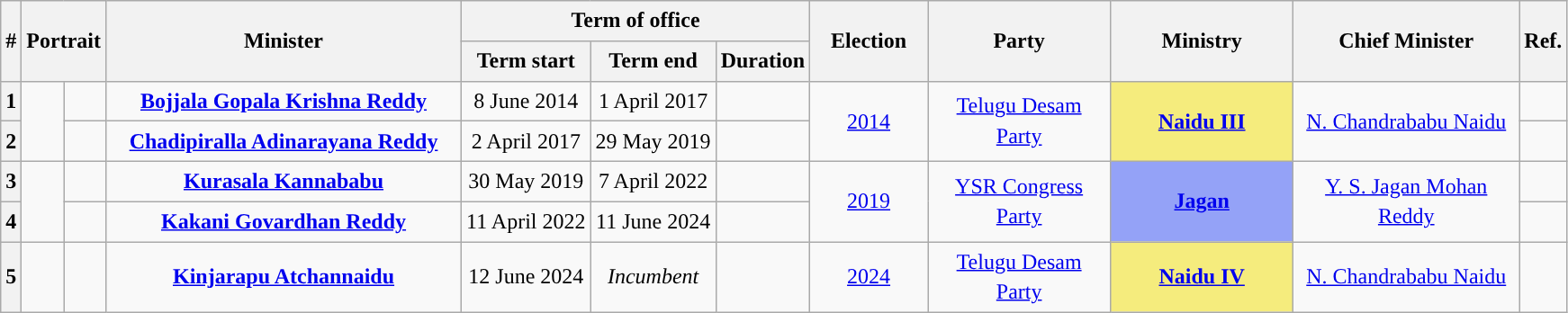<table class="wikitable" style="line-height:1.4em; text-align:center">
<tr>
<th rowspan=2>#</th>
<th rowspan=2 colspan="2">Portrait</th>
<th rowspan=2 style="width:16em">Minister<br></th>
<th colspan="3">Term of office</th>
<th rowspan=2 style="width:5em">Election<br></th>
<th rowspan=2 style="width:8em">Party</th>
<th rowspan=2 style="width:8em">Ministry</th>
<th rowspan=2 style="width:10em">Chief Minister</th>
<th rowspan=2>Ref.</th>
</tr>
<tr>
<th>Term start</th>
<th>Term end</th>
<th>Duration</th>
</tr>
<tr>
<th>1</th>
<td rowspan=2></td>
<td></td>
<td><strong><a href='#'>Bojjala Gopala Krishna Reddy</a></strong><br></td>
<td>8 June 2014</td>
<td>1 April 2017</td>
<td><strong></strong></td>
<td rowspan=2><a href='#'>2014</a><br></td>
<td rowspan=2><a href='#'>Telugu Desam Party</a></td>
<td rowspan=2 bgcolor="#F5EC7D"><strong><a href='#'>Naidu III</a></strong></td>
<td rowspan=2><a href='#'>N. Chandrababu Naidu</a></td>
<td></td>
</tr>
<tr>
<th>2</th>
<td></td>
<td><strong><a href='#'>Chadipiralla Adinarayana Reddy</a></strong><br></td>
<td>2 April 2017</td>
<td>29 May 2019</td>
<td><strong></strong></td>
<td></td>
</tr>
<tr>
<th>3</th>
<td rowspan=2></td>
<td></td>
<td><strong><a href='#'>Kurasala Kannababu</a></strong><br></td>
<td>30 May 2019</td>
<td>7 April 2022</td>
<td><strong></strong></td>
<td rowspan=2><a href='#'>2019</a><br></td>
<td rowspan="2"><a href='#'>YSR Congress Party</a></td>
<td rowspan=2 bgcolor="#94A2F7"><strong><a href='#'>Jagan</a></strong></td>
<td rowspan="2"><a href='#'>Y. S. Jagan Mohan Reddy</a></td>
<td></td>
</tr>
<tr>
<th>4</th>
<td></td>
<td><strong><a href='#'>Kakani Govardhan Reddy</a></strong><br></td>
<td>11 April 2022</td>
<td>11 June 2024</td>
<td><strong></strong></td>
<td></td>
</tr>
<tr>
<th>5</th>
<td></td>
<td></td>
<td><strong><a href='#'>Kinjarapu Atchannaidu</a></strong><br></td>
<td>12 June 2024</td>
<td><em>Incumbent</em></td>
<td><strong></strong></td>
<td><a href='#'>2024</a><br></td>
<td><a href='#'>Telugu Desam Party</a></td>
<td bgcolor="#F5EC7D"><strong><a href='#'>Naidu IV</a></strong></td>
<td><a href='#'>N. Chandrababu Naidu</a></td>
<td></td>
</tr>
</table>
